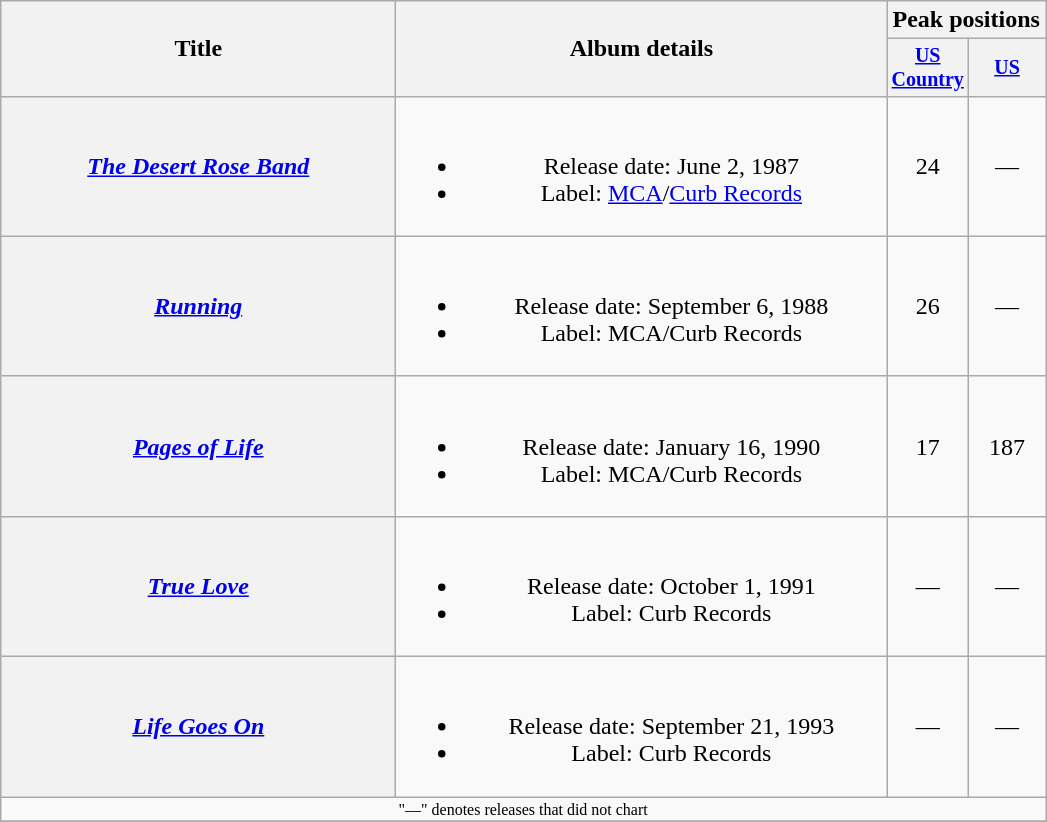<table class="wikitable plainrowheaders" style="text-align:center;">
<tr>
<th rowspan="2" style="width:16em;">Title</th>
<th rowspan="2" style="width:20em;">Album details</th>
<th colspan="2">Peak positions</th>
</tr>
<tr style="font-size:smaller;">
<th width="45"><a href='#'>US Country</a><br></th>
<th width="45"><a href='#'>US</a><br></th>
</tr>
<tr>
<th scope="row"><em><a href='#'>The Desert Rose Band</a></em></th>
<td><br><ul><li>Release date: June 2, 1987</li><li>Label: <a href='#'>MCA</a>/<a href='#'>Curb Records</a></li></ul></td>
<td>24</td>
<td>—</td>
</tr>
<tr>
<th scope="row"><em><a href='#'>Running</a></em></th>
<td><br><ul><li>Release date: September 6, 1988</li><li>Label: MCA/Curb Records</li></ul></td>
<td>26</td>
<td>—</td>
</tr>
<tr>
<th scope="row"><em><a href='#'>Pages of Life</a></em></th>
<td><br><ul><li>Release date: January 16, 1990</li><li>Label: MCA/Curb Records</li></ul></td>
<td>17</td>
<td>187</td>
</tr>
<tr>
<th scope="row"><em><a href='#'>True Love</a></em></th>
<td><br><ul><li>Release date: October 1, 1991</li><li>Label: Curb Records</li></ul></td>
<td>—</td>
<td>—</td>
</tr>
<tr>
<th scope="row"><em><a href='#'>Life Goes On</a></em></th>
<td><br><ul><li>Release date: September 21, 1993</li><li>Label: Curb Records</li></ul></td>
<td>—</td>
<td>—</td>
</tr>
<tr>
<td colspan="4" style="font-size:8pt">"—" denotes releases that did not chart</td>
</tr>
<tr>
</tr>
</table>
